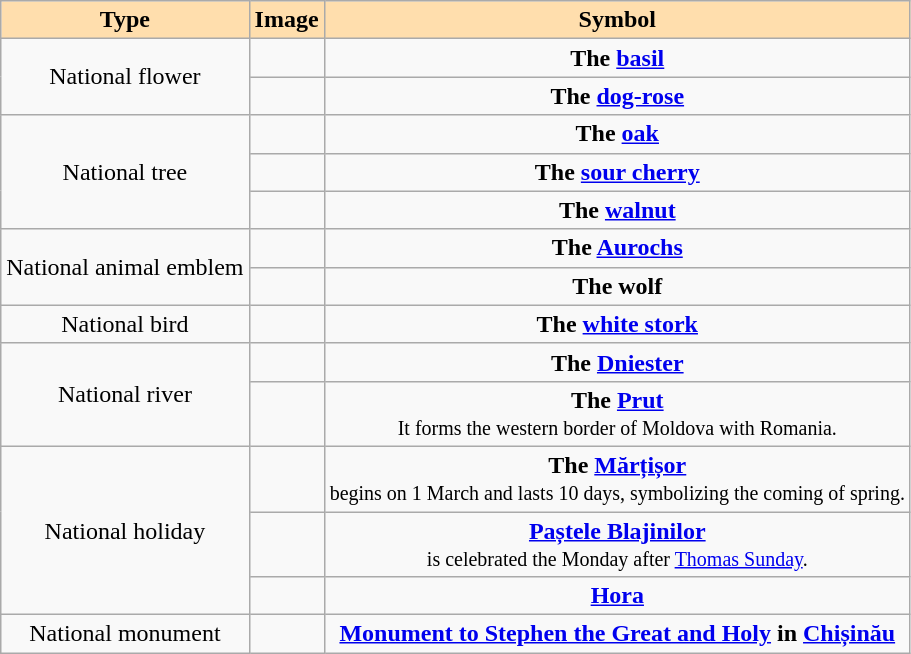<table class="wikitable" style="text-align:center;">
<tr>
<th style=background:#FFDEAD;>Type</th>
<th style=background:#FFDEAD;>Image</th>
<th style=background:#FFDEAD;>Symbol</th>
</tr>
<tr>
<td rowspan="2">National flower</td>
<td></td>
<td><strong>The <a href='#'>basil</a></strong></td>
</tr>
<tr>
<td></td>
<td><strong>The <a href='#'>dog-rose</a></strong></td>
</tr>
<tr>
<td rowspan="3">National tree</td>
<td></td>
<td><strong>The <a href='#'>oak</a></strong></td>
</tr>
<tr>
<td></td>
<td><strong>The <a href='#'>sour cherry</a></strong></td>
</tr>
<tr>
<td></td>
<td><strong>The <a href='#'>walnut</a></strong></td>
</tr>
<tr>
<td rowspan="2">National animal emblem</td>
<td></td>
<td><strong>The <a href='#'>Aurochs</a></strong></td>
</tr>
<tr>
<td></td>
<td><strong>The wolf</strong></td>
</tr>
<tr>
<td>National bird</td>
<td></td>
<td><strong>The <a href='#'>white stork</a></strong></td>
</tr>
<tr>
<td rowspan="2">National river</td>
<td></td>
<td><strong>The <a href='#'>Dniester</a></strong></td>
</tr>
<tr>
<td></td>
<td><strong>The <a href='#'>Prut</a></strong><br><small>It forms the western border of Moldova with Romania.</small></td>
</tr>
<tr>
<td rowspan="3">National holiday</td>
<td></td>
<td><strong>The <a href='#'>Mărțișor</a></strong><br><small>begins on 1 March and lasts 10 days, symbolizing the coming of spring.</small></td>
</tr>
<tr>
<td></td>
<td><strong><a href='#'>Paștele Blajinilor</a></strong><br><small>is celebrated the Monday after <a href='#'>Thomas Sunday</a>.</small></td>
</tr>
<tr>
<td></td>
<td><strong><a href='#'>Hora</a></strong></td>
</tr>
<tr>
<td>National monument</td>
<td></td>
<td><strong><a href='#'>Monument to Stephen the Great and Holy</a> in <a href='#'>Chișinău</a></strong></td>
</tr>
</table>
